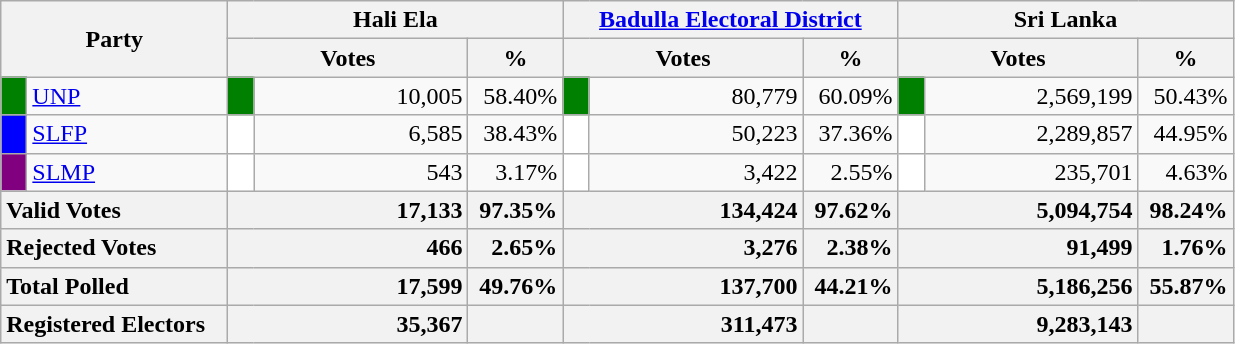<table class="wikitable">
<tr>
<th colspan="2" width="144px"rowspan="2">Party</th>
<th colspan="3" width="216px">Hali Ela</th>
<th colspan="3" width="216px"><a href='#'>Badulla Electoral District</a></th>
<th colspan="3" width="216px">Sri Lanka</th>
</tr>
<tr>
<th colspan="2" width="144px">Votes</th>
<th>%</th>
<th colspan="2" width="144px">Votes</th>
<th>%</th>
<th colspan="2" width="144px">Votes</th>
<th>%</th>
</tr>
<tr>
<td style="background-color:green;" width="10px"></td>
<td style="text-align:left;"><a href='#'>UNP</a></td>
<td style="background-color:green;" width="10px"></td>
<td style="text-align:right;">10,005</td>
<td style="text-align:right;">58.40%</td>
<td style="background-color:green;" width="10px"></td>
<td style="text-align:right;">80,779</td>
<td style="text-align:right;">60.09%</td>
<td style="background-color:green;" width="10px"></td>
<td style="text-align:right;">2,569,199</td>
<td style="text-align:right;">50.43%</td>
</tr>
<tr>
<td style="background-color:blue;" width="10px"></td>
<td style="text-align:left;"><a href='#'>SLFP</a></td>
<td style="background-color:white;" width="10px"></td>
<td style="text-align:right;">6,585</td>
<td style="text-align:right;">38.43%</td>
<td style="background-color:white;" width="10px"></td>
<td style="text-align:right;">50,223</td>
<td style="text-align:right;">37.36%</td>
<td style="background-color:white;" width="10px"></td>
<td style="text-align:right;">2,289,857</td>
<td style="text-align:right;">44.95%</td>
</tr>
<tr>
<td style="background-color:purple;" width="10px"></td>
<td style="text-align:left;"><a href='#'>SLMP</a></td>
<td style="background-color:white;" width="10px"></td>
<td style="text-align:right;">543</td>
<td style="text-align:right;">3.17%</td>
<td style="background-color:white;" width="10px"></td>
<td style="text-align:right;">3,422</td>
<td style="text-align:right;">2.55%</td>
<td style="background-color:white;" width="10px"></td>
<td style="text-align:right;">235,701</td>
<td style="text-align:right;">4.63%</td>
</tr>
<tr>
<th colspan="2" width="144px"style="text-align:left;">Valid Votes</th>
<th style="text-align:right;"colspan="2" width="144px">17,133</th>
<th style="text-align:right;">97.35%</th>
<th style="text-align:right;"colspan="2" width="144px">134,424</th>
<th style="text-align:right;">97.62%</th>
<th style="text-align:right;"colspan="2" width="144px">5,094,754</th>
<th style="text-align:right;">98.24%</th>
</tr>
<tr>
<th colspan="2" width="144px"style="text-align:left;">Rejected Votes</th>
<th style="text-align:right;"colspan="2" width="144px">466</th>
<th style="text-align:right;">2.65%</th>
<th style="text-align:right;"colspan="2" width="144px">3,276</th>
<th style="text-align:right;">2.38%</th>
<th style="text-align:right;"colspan="2" width="144px">91,499</th>
<th style="text-align:right;">1.76%</th>
</tr>
<tr>
<th colspan="2" width="144px"style="text-align:left;">Total Polled</th>
<th style="text-align:right;"colspan="2" width="144px">17,599</th>
<th style="text-align:right;">49.76%</th>
<th style="text-align:right;"colspan="2" width="144px">137,700</th>
<th style="text-align:right;">44.21%</th>
<th style="text-align:right;"colspan="2" width="144px">5,186,256</th>
<th style="text-align:right;">55.87%</th>
</tr>
<tr>
<th colspan="2" width="144px"style="text-align:left;">Registered Electors</th>
<th style="text-align:right;"colspan="2" width="144px">35,367</th>
<th></th>
<th style="text-align:right;"colspan="2" width="144px">311,473</th>
<th></th>
<th style="text-align:right;"colspan="2" width="144px">9,283,143</th>
<th></th>
</tr>
</table>
